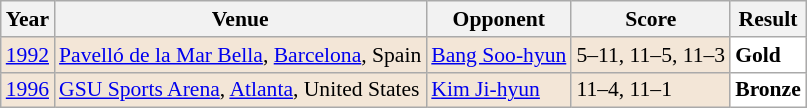<table class="sortable wikitable" style="font-size: 90%;">
<tr>
<th>Year</th>
<th>Venue</th>
<th>Opponent</th>
<th>Score</th>
<th>Result</th>
</tr>
<tr style="background:#F3E6D7">
<td align="center"><a href='#'>1992</a></td>
<td align="left"><a href='#'>Pavelló de la Mar Bella</a>, <a href='#'>Barcelona</a>, Spain</td>
<td align="left"> <a href='#'>Bang Soo-hyun</a></td>
<td align="left">5–11, 11–5, 11–3</td>
<td style="text-align:left; background:white"> <strong>Gold</strong></td>
</tr>
<tr style="background:#F3E6D7">
<td align="center"><a href='#'>1996</a></td>
<td align="left"><a href='#'>GSU Sports Arena</a>, <a href='#'>Atlanta</a>, United States</td>
<td align="left"> <a href='#'>Kim Ji-hyun</a></td>
<td align="left">11–4, 11–1</td>
<td style="text-align:left; background:white"> <strong>Bronze</strong></td>
</tr>
</table>
